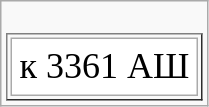<table class="wikitable">
<tr>
<td><br><table border=1>
<tr size=20>
<td style="background:white; font-size: 150%; color: black">к 3361 АШ</td>
</tr>
</table>
</td>
</tr>
</table>
